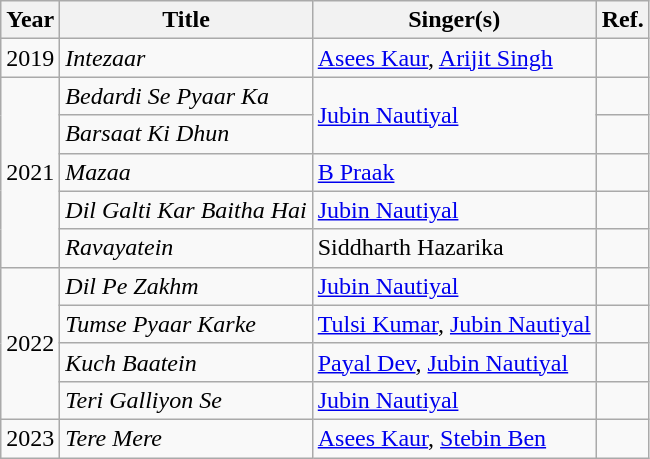<table class="wikitable">
<tr>
<th>Year</th>
<th>Title</th>
<th>Singer(s)</th>
<th>Ref.</th>
</tr>
<tr>
<td>2019</td>
<td><em>Intezaar</em></td>
<td><a href='#'>Asees Kaur</a>, <a href='#'>Arijit Singh</a></td>
<td></td>
</tr>
<tr>
<td rowspan="5">2021</td>
<td><em>Bedardi Se Pyaar Ka</em></td>
<td rowspan="2"><a href='#'>Jubin Nautiyal</a></td>
<td></td>
</tr>
<tr>
<td><em>Barsaat Ki Dhun</em></td>
<td></td>
</tr>
<tr>
<td><em>Mazaa</em></td>
<td><a href='#'>B Praak</a></td>
<td></td>
</tr>
<tr>
<td><em>Dil Galti Kar Baitha Hai</em></td>
<td><a href='#'>Jubin Nautiyal</a></td>
<td></td>
</tr>
<tr>
<td><em>Ravayatein</em></td>
<td>Siddharth Hazarika</td>
<td></td>
</tr>
<tr>
<td rowspan="4">2022</td>
<td><em>Dil Pe Zakhm</em></td>
<td><a href='#'>Jubin Nautiyal</a></td>
<td></td>
</tr>
<tr>
<td><em>Tumse Pyaar Karke</em></td>
<td><a href='#'>Tulsi Kumar</a>, <a href='#'>Jubin Nautiyal</a></td>
<td></td>
</tr>
<tr>
<td><em>Kuch Baatein</em></td>
<td><a href='#'>Payal Dev</a>, <a href='#'>Jubin Nautiyal</a></td>
<td></td>
</tr>
<tr>
<td><em>Teri Galliyon Se</em></td>
<td><a href='#'>Jubin Nautiyal</a></td>
<td></td>
</tr>
<tr>
<td>2023</td>
<td><em>Tere Mere</em></td>
<td><a href='#'>Asees Kaur</a>, <a href='#'>Stebin Ben</a></td>
<td></td>
</tr>
</table>
